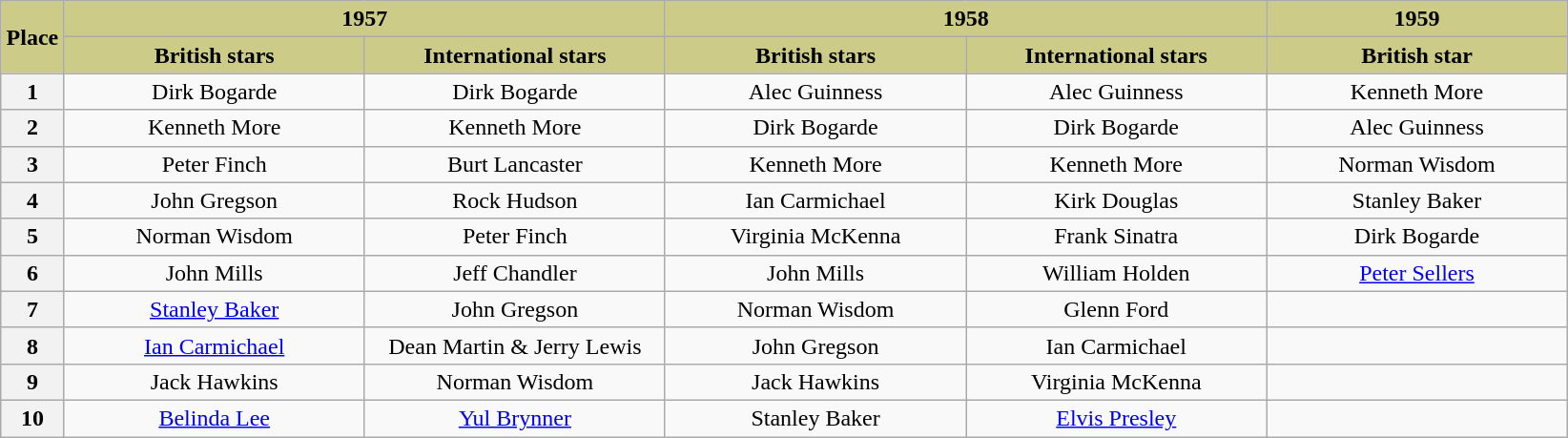<table class="wikitable">
<tr>
<th scope="col" style="background:#CC8" width="4%" rowspan="2">Place</th>
<th style="background:#CC8" colspan="2">1957</th>
<th style="background:#CC8" colspan="2">1958</th>
<th style="background:#CC8">1959</th>
</tr>
<tr>
<th style="background:#CC8" width="19%">British stars</th>
<th style="background:#CC8" width="19%">International stars</th>
<th style="background:#CC8" width="19%">British stars</th>
<th style="background:#CC8" width="19%">International stars</th>
<th style="background:#CC8" width="19%">British star</th>
</tr>
<tr align="center">
<th scope="row">1</th>
<td>Dirk Bogarde</td>
<td>Dirk Bogarde</td>
<td>Alec Guinness</td>
<td>Alec Guinness</td>
<td>Kenneth More</td>
</tr>
<tr align="center">
<th scope="row">2</th>
<td>Kenneth More</td>
<td>Kenneth More</td>
<td>Dirk Bogarde</td>
<td>Dirk Bogarde</td>
<td>Alec Guinness</td>
</tr>
<tr align="center">
<th scope="row">3</th>
<td>Peter Finch</td>
<td>Burt Lancaster</td>
<td>Kenneth More</td>
<td>Kenneth More</td>
<td>Norman Wisdom</td>
</tr>
<tr align="center">
<th scope="row">4</th>
<td>John Gregson</td>
<td>Rock Hudson</td>
<td>Ian Carmichael</td>
<td>Kirk Douglas</td>
<td>Stanley Baker</td>
</tr>
<tr align="center">
<th scope="row">5</th>
<td>Norman Wisdom</td>
<td>Peter Finch</td>
<td>Virginia McKenna</td>
<td>Frank Sinatra</td>
<td>Dirk Bogarde</td>
</tr>
<tr align="center">
<th scope="row">6</th>
<td>John Mills</td>
<td>Jeff Chandler</td>
<td>John Mills</td>
<td>William Holden</td>
<td><a href='#'>Peter Sellers</a></td>
</tr>
<tr align="center">
<th scope="row">7</th>
<td><a href='#'>Stanley Baker</a></td>
<td>John Gregson</td>
<td>Norman Wisdom</td>
<td>Glenn Ford</td>
<td></td>
</tr>
<tr align="center">
<th scope="row">8</th>
<td><a href='#'>Ian Carmichael</a></td>
<td>Dean Martin & Jerry Lewis</td>
<td>John Gregson</td>
<td>Ian Carmichael</td>
<td></td>
</tr>
<tr align="center">
<th scope="row">9</th>
<td>Jack Hawkins</td>
<td>Norman Wisdom</td>
<td>Jack Hawkins</td>
<td>Virginia McKenna</td>
<td></td>
</tr>
<tr align="center">
<th scope="row">10</th>
<td><a href='#'>Belinda Lee</a></td>
<td><a href='#'>Yul Brynner</a></td>
<td>Stanley Baker</td>
<td><a href='#'>Elvis Presley</a></td>
<td></td>
</tr>
</table>
